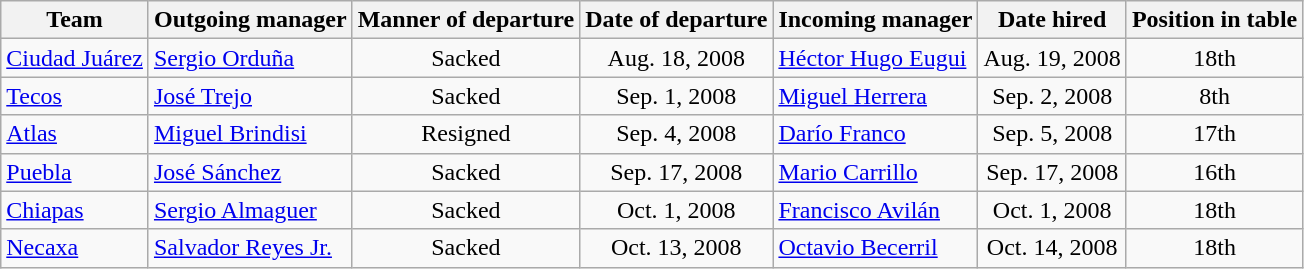<table class="wikitable">
<tr>
<th>Team</th>
<th>Outgoing manager</th>
<th>Manner of departure</th>
<th>Date of departure</th>
<th>Incoming manager</th>
<th>Date hired</th>
<th>Position in table</th>
</tr>
<tr>
<td><a href='#'>Ciudad Juárez</a></td>
<td> <a href='#'>Sergio Orduña</a></td>
<td align="center">Sacked</td>
<td align="center">Aug. 18, 2008</td>
<td> <a href='#'>Héctor Hugo Eugui</a></td>
<td align="center">Aug. 19, 2008</td>
<td align="center">18th</td>
</tr>
<tr>
<td><a href='#'>Tecos</a></td>
<td> <a href='#'>José Trejo</a></td>
<td align="center">Sacked</td>
<td align="center">Sep. 1, 2008</td>
<td> <a href='#'>Miguel Herrera</a></td>
<td align="center">Sep. 2, 2008</td>
<td align="center">8th</td>
</tr>
<tr>
<td><a href='#'>Atlas</a></td>
<td> <a href='#'>Miguel Brindisi</a></td>
<td align="center">Resigned</td>
<td align="center">Sep. 4, 2008</td>
<td> <a href='#'>Darío Franco</a></td>
<td align="center">Sep. 5, 2008</td>
<td align="center">17th</td>
</tr>
<tr>
<td><a href='#'>Puebla</a></td>
<td> <a href='#'>José Sánchez</a></td>
<td align="center">Sacked</td>
<td align="center">Sep. 17, 2008</td>
<td> <a href='#'>Mario Carrillo</a></td>
<td align="center">Sep. 17, 2008</td>
<td align="center">16th</td>
</tr>
<tr>
<td><a href='#'>Chiapas</a></td>
<td> <a href='#'>Sergio Almaguer</a></td>
<td align="center">Sacked</td>
<td align="center">Oct. 1, 2008</td>
<td> <a href='#'>Francisco Avilán</a></td>
<td align="center">Oct. 1, 2008</td>
<td align="center">18th</td>
</tr>
<tr>
<td><a href='#'>Necaxa</a></td>
<td> <a href='#'>Salvador Reyes Jr.</a></td>
<td align="center">Sacked</td>
<td align="center">Oct. 13, 2008</td>
<td> <a href='#'>Octavio Becerril</a></td>
<td align="center">Oct. 14, 2008</td>
<td align="center">18th</td>
</tr>
</table>
